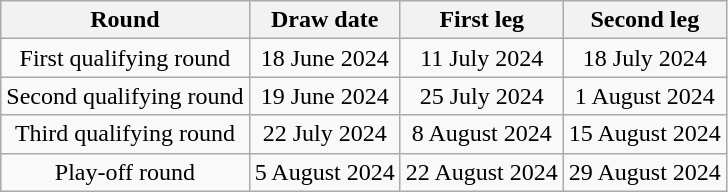<table class="wikitable" style="text-align:center">
<tr>
<th>Round</th>
<th>Draw date</th>
<th>First leg</th>
<th>Second leg</th>
</tr>
<tr>
<td>First qualifying round</td>
<td>18 June 2024</td>
<td>11 July 2024</td>
<td>18 July 2024</td>
</tr>
<tr>
<td>Second qualifying round</td>
<td>19 June 2024</td>
<td>25 July 2024</td>
<td>1 August 2024</td>
</tr>
<tr>
<td>Third qualifying round</td>
<td>22 July 2024</td>
<td>8 August 2024</td>
<td>15 August 2024</td>
</tr>
<tr>
<td>Play-off round</td>
<td>5 August 2024</td>
<td>22 August 2024</td>
<td>29 August 2024</td>
</tr>
</table>
